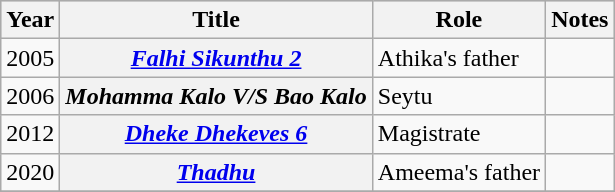<table class="wikitable sortable plainrowheaders">
<tr style="background:#ccc; text-align:center;">
<th scope="col">Year</th>
<th scope="col">Title</th>
<th scope="col">Role</th>
<th scope="col">Notes</th>
</tr>
<tr>
<td>2005</td>
<th scope="row"><em><a href='#'>Falhi Sikunthu 2</a></em></th>
<td>Athika's father</td>
<td></td>
</tr>
<tr>
<td>2006</td>
<th scope="row"><em>Mohamma Kalo V/S Bao Kalo</em></th>
<td>Seytu</td>
<td></td>
</tr>
<tr>
<td>2012</td>
<th scope="row"><em><a href='#'>Dheke Dhekeves 6</a></em></th>
<td>Magistrate</td>
<td></td>
</tr>
<tr>
<td>2020</td>
<th scope="row"><em><a href='#'>Thadhu</a></em></th>
<td>Ameema's father</td>
<td></td>
</tr>
<tr>
</tr>
</table>
